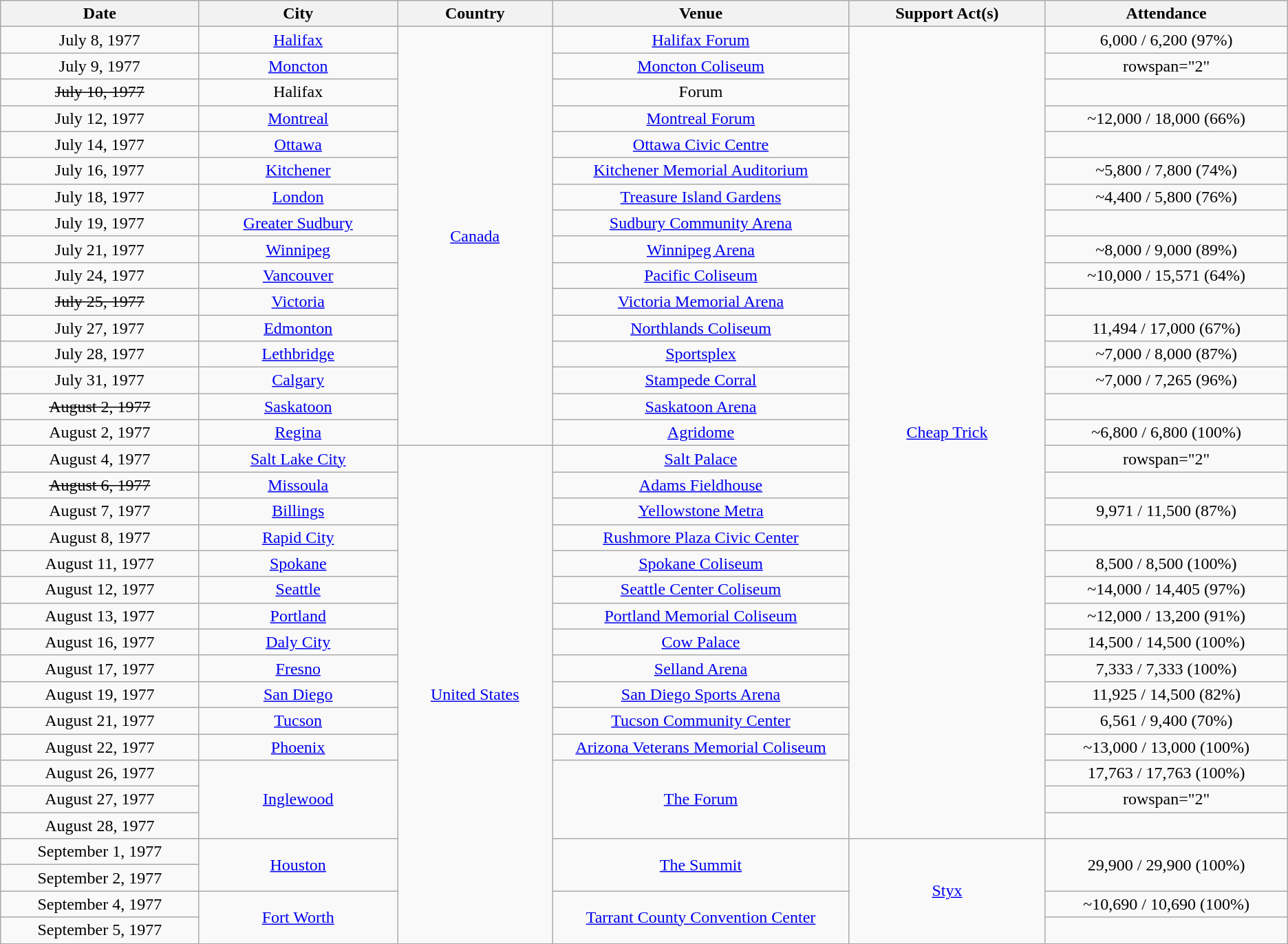<table class="wikitable plainrowheaders" style="text-align:center;">
<tr>
<th scope="col" style="width:13em;">Date</th>
<th scope="col" style="width:13em;">City</th>
<th scope="col" style="width:10em;">Country</th>
<th scope="col" style="width:20em;">Venue</th>
<th scope="col" style="width:13em;">Support Act(s)</th>
<th scope="col" style="width:16em;">Attendance</th>
</tr>
<tr>
<td>July 8, 1977</td>
<td><a href='#'>Halifax</a></td>
<td rowspan="16"><a href='#'>Canada</a></td>
<td><a href='#'>Halifax Forum</a></td>
<td rowspan="31"><a href='#'>Cheap Trick</a></td>
<td>6,000 / 6,200 (97%)</td>
</tr>
<tr>
<td>July 9, 1977</td>
<td><a href='#'>Moncton</a></td>
<td><a href='#'>Moncton Coliseum</a></td>
<td>rowspan="2" </td>
</tr>
<tr>
<td><s>July 10, 1977</s></td>
<td>Halifax</td>
<td>Forum</td>
</tr>
<tr>
<td>July 12, 1977</td>
<td><a href='#'>Montreal</a></td>
<td><a href='#'>Montreal Forum</a></td>
<td>~12,000 / 18,000 (66%)</td>
</tr>
<tr>
<td>July 14, 1977</td>
<td><a href='#'>Ottawa</a></td>
<td><a href='#'>Ottawa Civic Centre</a></td>
<td></td>
</tr>
<tr>
<td>July 16, 1977</td>
<td><a href='#'>Kitchener</a></td>
<td><a href='#'>Kitchener Memorial Auditorium</a></td>
<td>~5,800 / 7,800 (74%)</td>
</tr>
<tr>
<td>July 18, 1977</td>
<td><a href='#'>London</a></td>
<td><a href='#'>Treasure Island Gardens</a></td>
<td>~4,400 / 5,800 (76%)</td>
</tr>
<tr>
<td>July 19, 1977</td>
<td><a href='#'>Greater Sudbury</a></td>
<td><a href='#'>Sudbury Community Arena</a></td>
<td></td>
</tr>
<tr>
<td>July 21, 1977</td>
<td><a href='#'>Winnipeg</a></td>
<td><a href='#'>Winnipeg Arena</a></td>
<td>~8,000 / 9,000 (89%)</td>
</tr>
<tr>
<td>July 24, 1977</td>
<td><a href='#'>Vancouver</a></td>
<td><a href='#'>Pacific Coliseum</a></td>
<td>~10,000 / 15,571 (64%)</td>
</tr>
<tr>
<td><s>July 25, 1977</s></td>
<td><a href='#'>Victoria</a></td>
<td><a href='#'>Victoria Memorial Arena</a></td>
<td></td>
</tr>
<tr>
<td>July 27, 1977</td>
<td><a href='#'>Edmonton</a></td>
<td><a href='#'>Northlands Coliseum</a></td>
<td>11,494 / 17,000 (67%)</td>
</tr>
<tr>
<td>July 28, 1977</td>
<td><a href='#'>Lethbridge</a></td>
<td><a href='#'>Sportsplex</a></td>
<td>~7,000 / 8,000 (87%)</td>
</tr>
<tr>
<td>July 31, 1977</td>
<td><a href='#'>Calgary</a></td>
<td><a href='#'>Stampede Corral</a></td>
<td>~7,000 / 7,265 (96%)</td>
</tr>
<tr>
<td><s>August 2, 1977</s></td>
<td><a href='#'>Saskatoon</a></td>
<td><a href='#'>Saskatoon Arena</a></td>
<td></td>
</tr>
<tr>
<td>August 2, 1977</td>
<td><a href='#'>Regina</a></td>
<td><a href='#'>Agridome</a></td>
<td>~6,800 / 6,800 (100%)</td>
</tr>
<tr>
<td>August 4, 1977</td>
<td><a href='#'>Salt Lake City</a></td>
<td rowspan="19"><a href='#'>United States</a></td>
<td><a href='#'>Salt Palace</a></td>
<td>rowspan="2" </td>
</tr>
<tr>
<td><s>August 6, 1977</s></td>
<td><a href='#'>Missoula</a></td>
<td><a href='#'>Adams Fieldhouse</a></td>
</tr>
<tr>
<td>August 7, 1977</td>
<td><a href='#'>Billings</a></td>
<td><a href='#'>Yellowstone Metra</a></td>
<td>9,971 / 11,500 (87%)</td>
</tr>
<tr>
<td>August 8, 1977</td>
<td><a href='#'>Rapid City</a></td>
<td><a href='#'>Rushmore Plaza Civic Center</a></td>
<td></td>
</tr>
<tr>
<td>August 11, 1977</td>
<td><a href='#'>Spokane</a></td>
<td><a href='#'>Spokane Coliseum</a></td>
<td>8,500 / 8,500 (100%)</td>
</tr>
<tr>
<td>August 12, 1977</td>
<td><a href='#'>Seattle</a></td>
<td><a href='#'>Seattle Center Coliseum</a></td>
<td>~14,000 / 14,405 (97%)</td>
</tr>
<tr>
<td>August 13, 1977</td>
<td><a href='#'>Portland</a></td>
<td><a href='#'>Portland Memorial Coliseum</a></td>
<td>~12,000 / 13,200 (91%)</td>
</tr>
<tr>
<td>August 16, 1977</td>
<td><a href='#'>Daly City</a></td>
<td><a href='#'>Cow Palace</a></td>
<td>14,500 / 14,500 (100%)</td>
</tr>
<tr>
<td>August 17, 1977</td>
<td><a href='#'>Fresno</a></td>
<td><a href='#'>Selland Arena</a></td>
<td>7,333 / 7,333 (100%)</td>
</tr>
<tr>
<td>August 19, 1977</td>
<td><a href='#'>San Diego</a></td>
<td><a href='#'>San Diego Sports Arena</a></td>
<td>11,925 / 14,500 (82%)</td>
</tr>
<tr>
<td>August 21, 1977</td>
<td><a href='#'>Tucson</a></td>
<td><a href='#'>Tucson Community Center</a></td>
<td>6,561 / 9,400 (70%)</td>
</tr>
<tr>
<td>August 22, 1977</td>
<td><a href='#'>Phoenix</a></td>
<td><a href='#'>Arizona Veterans Memorial Coliseum</a></td>
<td>~13,000 / 13,000 (100%)</td>
</tr>
<tr>
<td>August 26, 1977</td>
<td rowspan="3"><a href='#'>Inglewood</a></td>
<td rowspan="3"><a href='#'>The Forum</a></td>
<td>17,763 / 17,763 (100%)</td>
</tr>
<tr>
<td>August 27, 1977</td>
<td>rowspan="2" </td>
</tr>
<tr>
<td>August 28, 1977</td>
</tr>
<tr>
<td>September 1, 1977</td>
<td rowspan="2"><a href='#'>Houston</a></td>
<td rowspan="2"><a href='#'>The Summit</a></td>
<td rowspan="4"><a href='#'>Styx</a></td>
<td rowspan="2">29,900 / 29,900 (100%)</td>
</tr>
<tr>
<td>September 2, 1977</td>
</tr>
<tr>
<td>September 4, 1977</td>
<td rowspan="2"><a href='#'>Fort Worth</a></td>
<td rowspan="2"><a href='#'>Tarrant County Convention Center</a></td>
<td>~10,690 / 10,690 (100%)</td>
</tr>
<tr>
<td>September 5, 1977</td>
<td></td>
</tr>
</table>
